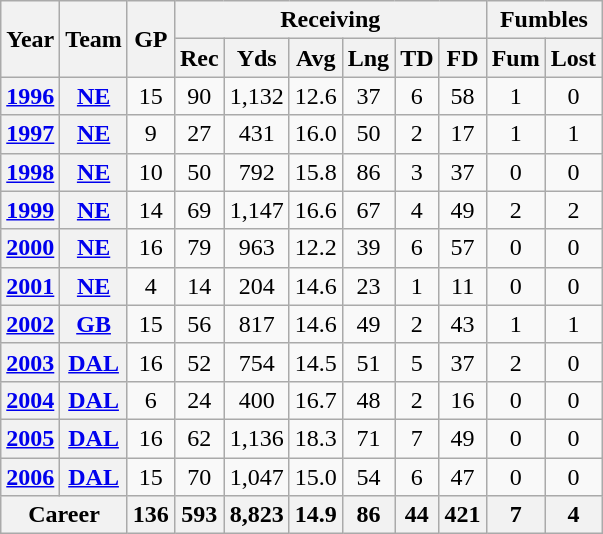<table class="wikitable" style="text-align: center;">
<tr>
<th rowspan="2">Year</th>
<th rowspan="2">Team</th>
<th rowspan="2">GP</th>
<th colspan="6">Receiving</th>
<th colspan="2">Fumbles</th>
</tr>
<tr>
<th>Rec</th>
<th>Yds</th>
<th>Avg</th>
<th>Lng</th>
<th>TD</th>
<th>FD</th>
<th>Fum</th>
<th>Lost</th>
</tr>
<tr>
<th><a href='#'>1996</a></th>
<th><a href='#'>NE</a></th>
<td>15</td>
<td>90</td>
<td>1,132</td>
<td>12.6</td>
<td>37</td>
<td>6</td>
<td>58</td>
<td>1</td>
<td>0</td>
</tr>
<tr>
<th><a href='#'>1997</a></th>
<th><a href='#'>NE</a></th>
<td>9</td>
<td>27</td>
<td>431</td>
<td>16.0</td>
<td>50</td>
<td>2</td>
<td>17</td>
<td>1</td>
<td>1</td>
</tr>
<tr>
<th><a href='#'>1998</a></th>
<th><a href='#'>NE</a></th>
<td>10</td>
<td>50</td>
<td>792</td>
<td>15.8</td>
<td>86</td>
<td>3</td>
<td>37</td>
<td>0</td>
<td>0</td>
</tr>
<tr>
<th><a href='#'>1999</a></th>
<th><a href='#'>NE</a></th>
<td>14</td>
<td>69</td>
<td>1,147</td>
<td>16.6</td>
<td>67</td>
<td>4</td>
<td>49</td>
<td>2</td>
<td>2</td>
</tr>
<tr>
<th><a href='#'>2000</a></th>
<th><a href='#'>NE</a></th>
<td>16</td>
<td>79</td>
<td>963</td>
<td>12.2</td>
<td>39</td>
<td>6</td>
<td>57</td>
<td>0</td>
<td>0</td>
</tr>
<tr>
<th><a href='#'>2001</a></th>
<th><a href='#'>NE</a></th>
<td>4</td>
<td>14</td>
<td>204</td>
<td>14.6</td>
<td>23</td>
<td>1</td>
<td>11</td>
<td>0</td>
<td>0</td>
</tr>
<tr>
<th><a href='#'>2002</a></th>
<th><a href='#'>GB</a></th>
<td>15</td>
<td>56</td>
<td>817</td>
<td>14.6</td>
<td>49</td>
<td>2</td>
<td>43</td>
<td>1</td>
<td>1</td>
</tr>
<tr>
<th><a href='#'>2003</a></th>
<th><a href='#'>DAL</a></th>
<td>16</td>
<td>52</td>
<td>754</td>
<td>14.5</td>
<td>51</td>
<td>5</td>
<td>37</td>
<td>2</td>
<td>0</td>
</tr>
<tr>
<th><a href='#'>2004</a></th>
<th><a href='#'>DAL</a></th>
<td>6</td>
<td>24</td>
<td>400</td>
<td>16.7</td>
<td>48</td>
<td>2</td>
<td>16</td>
<td>0</td>
<td>0</td>
</tr>
<tr>
<th><a href='#'>2005</a></th>
<th><a href='#'>DAL</a></th>
<td>16</td>
<td>62</td>
<td>1,136</td>
<td>18.3</td>
<td>71</td>
<td>7</td>
<td>49</td>
<td>0</td>
<td>0</td>
</tr>
<tr>
<th><a href='#'>2006</a></th>
<th><a href='#'>DAL</a></th>
<td>15</td>
<td>70</td>
<td>1,047</td>
<td>15.0</td>
<td>54</td>
<td>6</td>
<td>47</td>
<td>0</td>
<td>0</td>
</tr>
<tr>
<th colspan="2">Career</th>
<th>136</th>
<th>593</th>
<th>8,823</th>
<th>14.9</th>
<th>86</th>
<th>44</th>
<th>421</th>
<th>7</th>
<th>4</th>
</tr>
</table>
